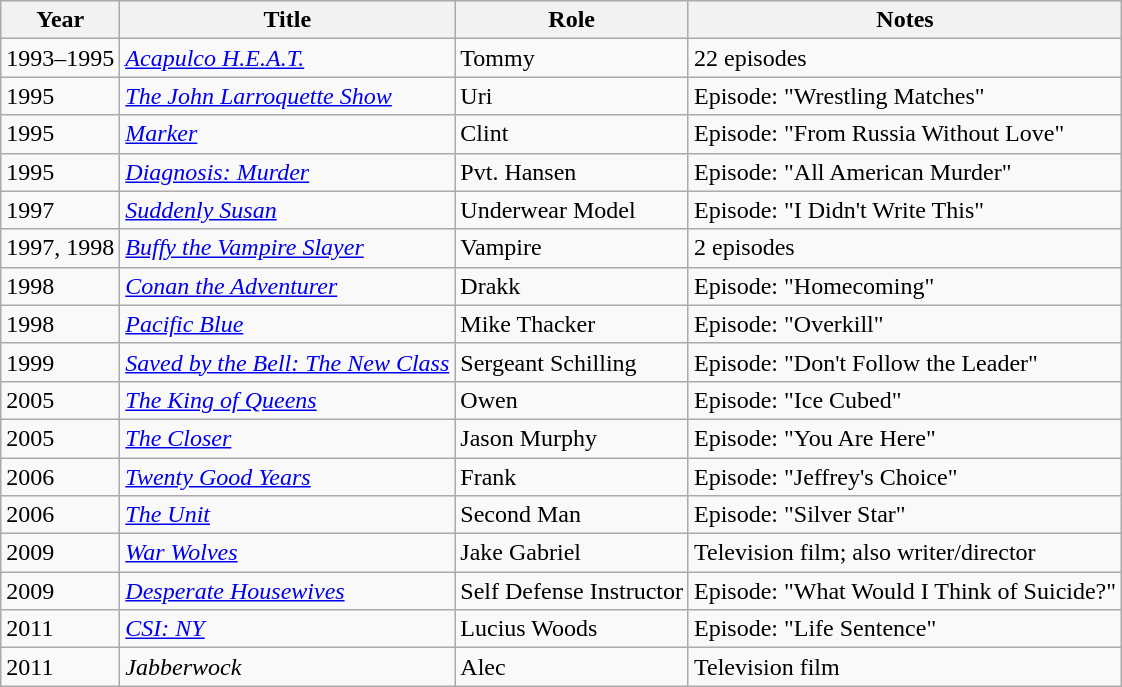<table class="wikitable sortable">
<tr>
<th>Year</th>
<th>Title</th>
<th>Role</th>
<th>Notes</th>
</tr>
<tr>
<td>1993–1995</td>
<td><em><a href='#'>Acapulco H.E.A.T.</a></em></td>
<td>Tommy</td>
<td>22 episodes</td>
</tr>
<tr>
<td>1995</td>
<td><em><a href='#'>The John Larroquette Show</a></em></td>
<td>Uri</td>
<td>Episode: "Wrestling Matches"</td>
</tr>
<tr>
<td>1995</td>
<td><a href='#'><em>Marker</em></a></td>
<td>Clint</td>
<td>Episode: "From Russia Without Love"</td>
</tr>
<tr>
<td>1995</td>
<td><em><a href='#'>Diagnosis: Murder</a></em></td>
<td>Pvt. Hansen</td>
<td>Episode: "All American Murder"</td>
</tr>
<tr>
<td>1997</td>
<td><em><a href='#'>Suddenly Susan</a></em></td>
<td>Underwear Model</td>
<td>Episode: "I Didn't Write This"</td>
</tr>
<tr>
<td>1997, 1998</td>
<td><em><a href='#'>Buffy the Vampire Slayer</a></em></td>
<td>Vampire</td>
<td>2 episodes</td>
</tr>
<tr>
<td>1998</td>
<td><a href='#'><em>Conan the Adventurer</em></a></td>
<td>Drakk</td>
<td>Episode: "Homecoming"</td>
</tr>
<tr>
<td>1998</td>
<td><a href='#'><em>Pacific Blue</em></a></td>
<td>Mike Thacker</td>
<td>Episode: "Overkill"</td>
</tr>
<tr>
<td>1999</td>
<td><em><a href='#'>Saved by the Bell: The New Class</a></em></td>
<td>Sergeant Schilling</td>
<td>Episode: "Don't Follow the Leader"</td>
</tr>
<tr>
<td>2005</td>
<td><em><a href='#'>The King of Queens</a></em></td>
<td>Owen</td>
<td>Episode: "Ice Cubed"</td>
</tr>
<tr>
<td>2005</td>
<td><em><a href='#'>The Closer</a></em></td>
<td>Jason Murphy</td>
<td>Episode: "You Are Here"</td>
</tr>
<tr>
<td>2006</td>
<td><em><a href='#'>Twenty Good Years</a></em></td>
<td>Frank</td>
<td>Episode: "Jeffrey's Choice"</td>
</tr>
<tr>
<td>2006</td>
<td><em><a href='#'>The Unit</a></em></td>
<td>Second Man</td>
<td>Episode: "Silver Star"</td>
</tr>
<tr>
<td>2009</td>
<td><em><a href='#'>War Wolves</a></em></td>
<td>Jake Gabriel</td>
<td>Television film; also writer/director</td>
</tr>
<tr>
<td>2009</td>
<td><em><a href='#'>Desperate Housewives</a></em></td>
<td>Self Defense Instructor</td>
<td>Episode: "What Would I Think of Suicide?"</td>
</tr>
<tr>
<td>2011</td>
<td><em><a href='#'>CSI: NY</a></em></td>
<td>Lucius Woods</td>
<td>Episode: "Life Sentence"</td>
</tr>
<tr>
<td>2011</td>
<td><em>Jabberwock</em></td>
<td>Alec</td>
<td>Television film</td>
</tr>
</table>
